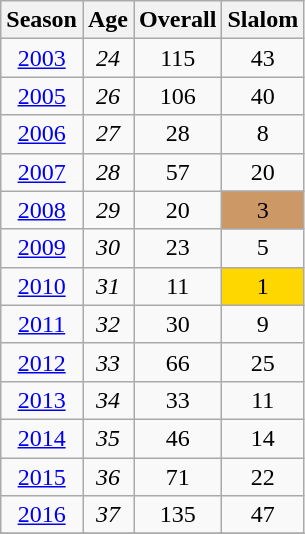<table class=wikitable style="text-align:center">
<tr>
<th>Season</th>
<th>Age</th>
<th>Overall</th>
<th>Slalom</th>
</tr>
<tr>
<td><a href='#'>2003</a></td>
<td><em>24</em></td>
<td>115</td>
<td>43</td>
</tr>
<tr>
<td><a href='#'>2005</a></td>
<td><em>26</em></td>
<td>106</td>
<td>40</td>
</tr>
<tr>
<td><a href='#'>2006</a></td>
<td><em>27</em></td>
<td>28</td>
<td>8</td>
</tr>
<tr>
<td><a href='#'>2007</a></td>
<td><em>28</em></td>
<td>57</td>
<td>20</td>
</tr>
<tr>
<td><a href='#'>2008</a></td>
<td><em>29</em></td>
<td>20</td>
<td style="background:#c96;">3</td>
</tr>
<tr>
<td><a href='#'>2009</a></td>
<td><em>30</em></td>
<td>23</td>
<td>5</td>
</tr>
<tr>
<td><a href='#'>2010</a></td>
<td><em>31</em></td>
<td>11</td>
<td style="background:gold;">1</td>
</tr>
<tr>
<td><a href='#'>2011</a></td>
<td><em>32</em></td>
<td>30</td>
<td>9</td>
</tr>
<tr>
<td><a href='#'>2012</a></td>
<td><em>33</em></td>
<td>66</td>
<td>25</td>
</tr>
<tr>
<td><a href='#'>2013</a></td>
<td><em>34</em></td>
<td>33</td>
<td>11</td>
</tr>
<tr>
<td><a href='#'>2014</a></td>
<td><em>35</em></td>
<td>46</td>
<td>14</td>
</tr>
<tr>
<td><a href='#'>2015</a></td>
<td><em>36</em></td>
<td>71</td>
<td>22</td>
</tr>
<tr>
<td><a href='#'>2016</a></td>
<td><em>37</em></td>
<td>135</td>
<td>47</td>
</tr>
<tr>
</tr>
</table>
